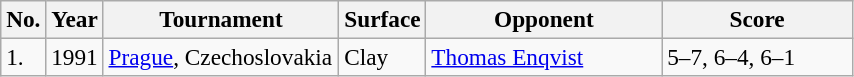<table class="sortable wikitable" style=font-size:97%>
<tr>
<th style="width:20px" class="unsortable">No.</th>
<th>Year</th>
<th style="width:150px">Tournament</th>
<th style="width:50px">Surface</th>
<th style="width:150px">Opponent</th>
<th style="width:120px" class="unsortable">Score</th>
</tr>
<tr>
<td>1.</td>
<td>1991</td>
<td><a href='#'>Prague</a>, Czechoslovakia</td>
<td>Clay</td>
<td> <a href='#'>Thomas Enqvist</a></td>
<td>5–7, 6–4, 6–1</td>
</tr>
</table>
